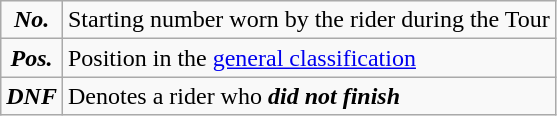<table class="wikitable">
<tr>
<td align=center><strong><em>No.</em></strong></td>
<td>Starting number worn by the rider during the Tour</td>
</tr>
<tr>
<td align=center><strong><em>Pos.</em></strong></td>
<td>Position in the <a href='#'>general classification</a></td>
</tr>
<tr>
<td align=center><strong><em>DNF</em></strong></td>
<td>Denotes a rider who <strong><em>did not finish</em></strong></td>
</tr>
</table>
